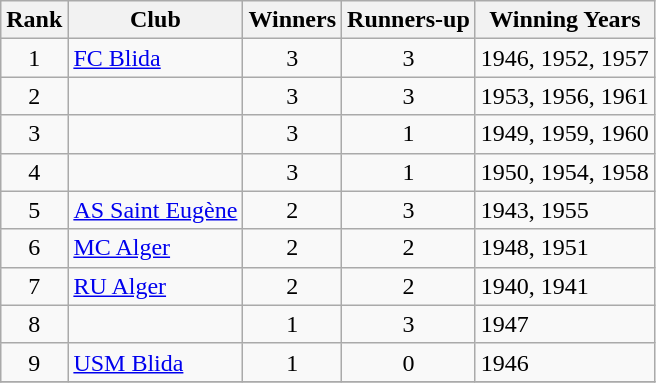<table class="wikitable">
<tr>
<th>Rank</th>
<th>Club</th>
<th>Winners</th>
<th>Runners-up</th>
<th>Winning Years</th>
</tr>
<tr>
<td align="center">1</td>
<td><a href='#'>FC Blida</a></td>
<td align="center">3</td>
<td align="center">3</td>
<td>1946, 1952, 1957</td>
</tr>
<tr>
<td align="center">2</td>
<td></td>
<td align="center">3</td>
<td align="center">3</td>
<td>1953, 1956, 1961</td>
</tr>
<tr>
<td align="center">3</td>
<td></td>
<td align="center">3</td>
<td align="center">1</td>
<td>1949, 1959, 1960</td>
</tr>
<tr>
<td align="center">4</td>
<td></td>
<td align="center">3</td>
<td align="center">1</td>
<td>1950, 1954, 1958</td>
</tr>
<tr>
<td align="center">5</td>
<td><a href='#'>AS Saint Eugène</a></td>
<td align="center">2</td>
<td align="center">3</td>
<td>1943, 1955</td>
</tr>
<tr>
<td align="center">6</td>
<td><a href='#'>MC Alger</a></td>
<td align="center">2</td>
<td align="center">2</td>
<td>1948, 1951</td>
</tr>
<tr>
<td align="center">7</td>
<td><a href='#'>RU Alger</a></td>
<td align="center">2</td>
<td align="center">2</td>
<td>1940, 1941</td>
</tr>
<tr>
<td align="center">8</td>
<td></td>
<td align="center">1</td>
<td align="center">3</td>
<td>1947</td>
</tr>
<tr>
<td align="center">9</td>
<td><a href='#'>USM Blida</a></td>
<td align="center">1</td>
<td align="center">0</td>
<td>1946</td>
</tr>
<tr>
</tr>
</table>
